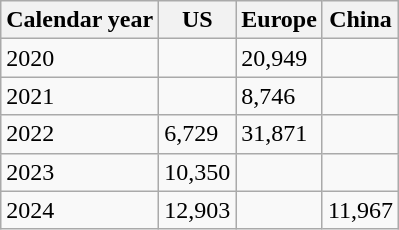<table class="wikitable">
<tr>
<th>Calendar year</th>
<th>US</th>
<th>Europe</th>
<th>China</th>
</tr>
<tr>
<td>2020</td>
<td></td>
<td>20,949</td>
<td></td>
</tr>
<tr>
<td>2021</td>
<td></td>
<td>8,746</td>
<td></td>
</tr>
<tr>
<td>2022</td>
<td>6,729</td>
<td>31,871</td>
<td></td>
</tr>
<tr>
<td>2023</td>
<td>10,350</td>
<td></td>
<td></td>
</tr>
<tr>
<td>2024</td>
<td>12,903</td>
<td></td>
<td>11,967</td>
</tr>
</table>
